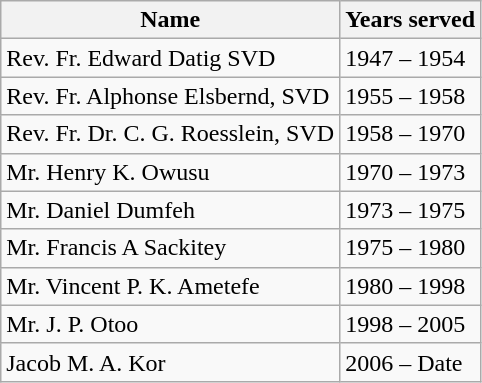<table class="wikitable">
<tr>
<th>Name</th>
<th>Years served</th>
</tr>
<tr>
<td>Rev. Fr. Edward Datig SVD</td>
<td>1947 – 1954</td>
</tr>
<tr>
<td>Rev. Fr. Alphonse Elsbernd, SVD</td>
<td>1955 – 1958</td>
</tr>
<tr>
<td>Rev. Fr. Dr. C. G. Roesslein, SVD</td>
<td>1958 – 1970</td>
</tr>
<tr>
<td>Mr. Henry K. Owusu</td>
<td>1970 – 1973</td>
</tr>
<tr>
<td>Mr. Daniel Dumfeh</td>
<td>1973 – 1975</td>
</tr>
<tr>
<td>Mr. Francis A Sackitey</td>
<td>1975 – 1980</td>
</tr>
<tr>
<td>Mr. Vincent P. K. Ametefe</td>
<td>1980 – 1998</td>
</tr>
<tr>
<td>Mr. J. P. Otoo</td>
<td>1998 – 2005</td>
</tr>
<tr>
<td>Jacob M. A. Kor</td>
<td>2006 – Date</td>
</tr>
</table>
